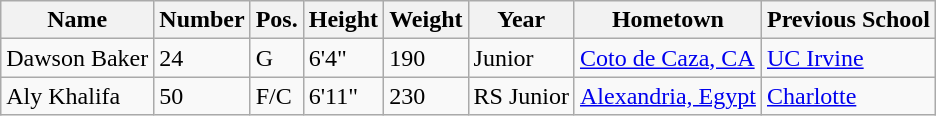<table class="wikitable sortable" border="1">
<tr>
<th>Name</th>
<th>Number</th>
<th>Pos.</th>
<th>Height</th>
<th>Weight</th>
<th>Year</th>
<th>Hometown</th>
<th class="unsortable">Previous School</th>
</tr>
<tr>
<td>Dawson Baker</td>
<td>24</td>
<td>G</td>
<td>6'4"</td>
<td>190</td>
<td>Junior</td>
<td><a href='#'>Coto de Caza, CA</a></td>
<td><a href='#'>UC Irvine</a></td>
</tr>
<tr>
<td>Aly Khalifa</td>
<td>50</td>
<td>F/C</td>
<td>6'11"</td>
<td>230</td>
<td>RS Junior</td>
<td><a href='#'>Alexandria, Egypt</a></td>
<td><a href='#'>Charlotte</a></td>
</tr>
</table>
